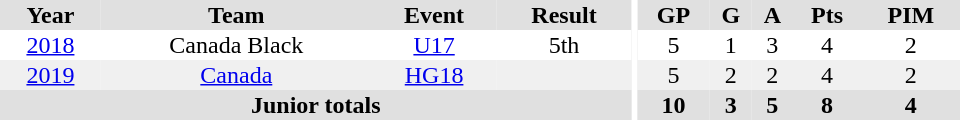<table border="0" cellpadding="1" cellspacing="0" ID="Table3" style="text-align:center; width:40em">
<tr bgcolor="#e0e0e0">
<th>Year</th>
<th>Team</th>
<th>Event</th>
<th>Result</th>
<th rowspan="99" bgcolor="#ffffff"></th>
<th>GP</th>
<th>G</th>
<th>A</th>
<th>Pts</th>
<th>PIM</th>
</tr>
<tr>
<td><a href='#'>2018</a></td>
<td>Canada Black</td>
<td><a href='#'>U17</a></td>
<td>5th</td>
<td>5</td>
<td>1</td>
<td>3</td>
<td>4</td>
<td>2</td>
</tr>
<tr bgcolor="#f0f0f0">
<td><a href='#'>2019</a></td>
<td><a href='#'>Canada</a></td>
<td><a href='#'>HG18</a></td>
<td></td>
<td>5</td>
<td>2</td>
<td>2</td>
<td>4</td>
<td>2</td>
</tr>
<tr bgcolor="#e0e0e0">
<th colspan="4">Junior totals</th>
<th>10</th>
<th>3</th>
<th>5</th>
<th>8</th>
<th>4</th>
</tr>
</table>
